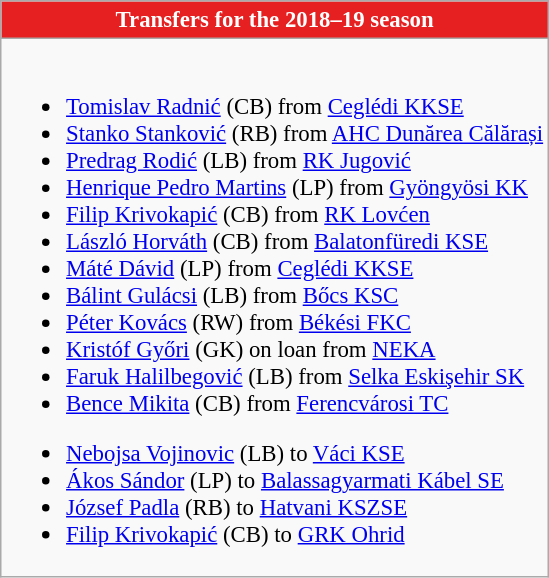<table class="wikitable collapsible collapsed" style="font-size:95%">
<tr>
<th style="color:white; background:#E62020"> <strong>Transfers for the 2018–19 season</strong></th>
</tr>
<tr>
<td><br>
<ul><li> <a href='#'>Tomislav Radnić</a> (CB) from  <a href='#'>Ceglédi KKSE</a></li><li> <a href='#'>Stanko Stanković</a> (RB) from  <a href='#'>AHC Dunărea Călărași</a></li><li> <a href='#'>Predrag Rodić</a> (LB) from  <a href='#'>RK Jugović</a></li><li> <a href='#'>Henrique Pedro Martins</a> (LP) from  <a href='#'>Gyöngyösi KK</a></li><li> <a href='#'>Filip Krivokapić</a> (CB) from  <a href='#'>RK Lovćen</a></li><li> <a href='#'>László Horváth</a> (CB) from  <a href='#'>Balatonfüredi KSE</a></li><li> <a href='#'>Máté Dávid</a> (LP) from  <a href='#'>Ceglédi KKSE</a></li><li> <a href='#'>Bálint Gulácsi</a> (LB) from  <a href='#'>Bőcs KSC</a></li><li> <a href='#'>Péter Kovács</a> (RW) from  <a href='#'>Békési FKC</a></li><li> <a href='#'>Kristóf Győri</a> (GK) on loan from  <a href='#'>NEKA</a></li><li> <a href='#'>Faruk Halilbegović</a> (LB) from  <a href='#'>Selka Eskişehir SK</a></li><li> <a href='#'>Bence Mikita</a> (CB) from  <a href='#'>Ferencvárosi TC</a></li></ul><ul><li> <a href='#'>Nebojsa Vojinovic</a> (LB) to  <a href='#'>Váci KSE</a></li><li> <a href='#'>Ákos Sándor</a> (LP) to  <a href='#'>Balassagyarmati Kábel SE</a></li><li> <a href='#'>József Padla</a> (RB) to  <a href='#'>Hatvani KSZSE</a></li><li> <a href='#'>Filip Krivokapić</a> (CB) to  <a href='#'>GRK Ohrid</a></li></ul></td>
</tr>
</table>
